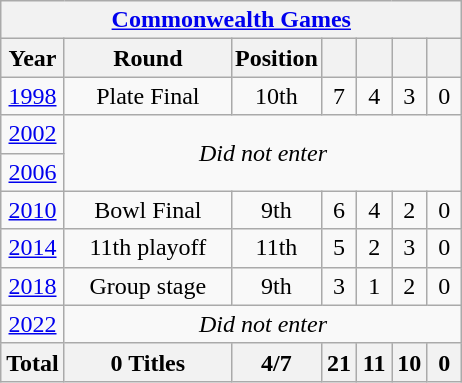<table class="wikitable" style="text-align: center;">
<tr>
<th colspan=10><a href='#'>Commonwealth Games</a></th>
</tr>
<tr>
<th>Year</th>
<th style="width:6.5em;">Round</th>
<th style="padding:2px;">Position</th>
<th style="width:1em;"></th>
<th style="width:1em;"></th>
<th style="width:1em;"></th>
<th style="width:1em;"></th>
</tr>
<tr>
<td> <a href='#'>1998</a></td>
<td>Plate Final</td>
<td>10th</td>
<td>7</td>
<td>4</td>
<td>3</td>
<td>0</td>
</tr>
<tr>
<td> <a href='#'>2002</a></td>
<td colspan=6 rowspan=2><em>Did not enter</em></td>
</tr>
<tr>
<td> <a href='#'>2006</a></td>
</tr>
<tr>
<td> <a href='#'>2010</a></td>
<td>Bowl Final</td>
<td>9th</td>
<td>6</td>
<td>4</td>
<td>2</td>
<td>0</td>
</tr>
<tr>
<td> <a href='#'>2014</a></td>
<td>11th playoff</td>
<td>11th</td>
<td>5</td>
<td>2</td>
<td>3</td>
<td>0</td>
</tr>
<tr>
<td> <a href='#'>2018</a></td>
<td>Group stage</td>
<td>9th</td>
<td>3</td>
<td>1</td>
<td>2</td>
<td>0</td>
</tr>
<tr>
<td> <a href='#'>2022</a></td>
<td colspan=6 rowspan=1><em>Did not enter</em></td>
</tr>
<tr>
<th>Total</th>
<th>0 Titles</th>
<th>4/7</th>
<th>21</th>
<th>11</th>
<th>10</th>
<th>0</th>
</tr>
</table>
